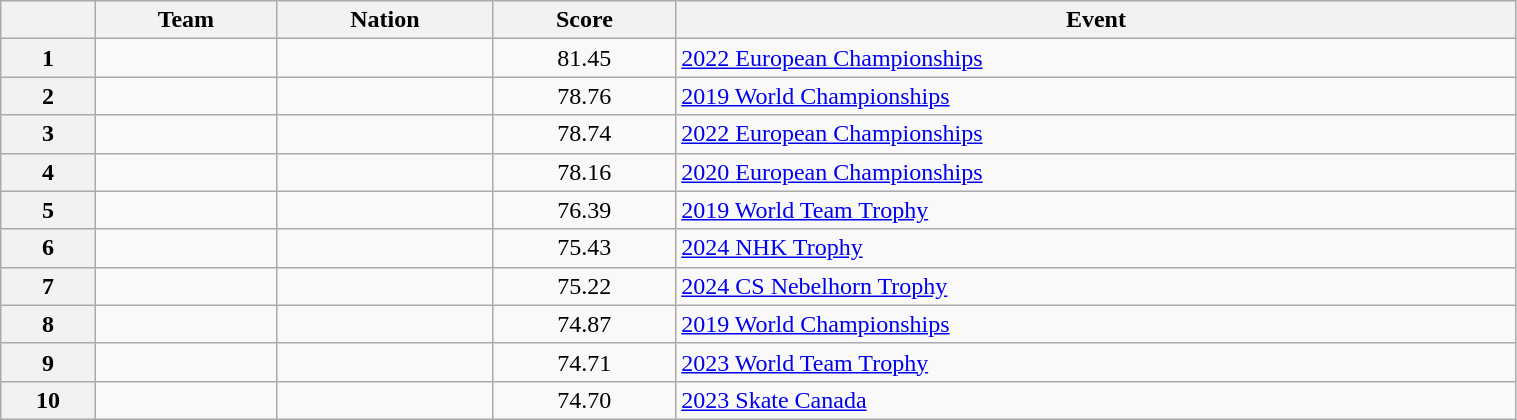<table class="wikitable sortable" style="text-align:left; width:80%">
<tr>
<th scope="col"></th>
<th scope="col">Team</th>
<th scope="col">Nation</th>
<th scope="col">Score</th>
<th scope="col">Event</th>
</tr>
<tr>
<th scope="row">1</th>
<td></td>
<td></td>
<td style="text-align:center;">81.45</td>
<td><a href='#'>2022 European Championships</a></td>
</tr>
<tr>
<th scope="row">2</th>
<td></td>
<td></td>
<td style="text-align:center;">78.76</td>
<td><a href='#'>2019 World Championships</a></td>
</tr>
<tr>
<th scope="row">3</th>
<td></td>
<td></td>
<td style="text-align:center;">78.74</td>
<td><a href='#'>2022 European Championships</a></td>
</tr>
<tr>
<th scope="row">4</th>
<td></td>
<td></td>
<td style="text-align:center;">78.16</td>
<td><a href='#'>2020 European Championships</a></td>
</tr>
<tr>
<th scope="row">5</th>
<td></td>
<td></td>
<td style="text-align:center;">76.39</td>
<td><a href='#'>2019 World Team Trophy</a></td>
</tr>
<tr>
<th scope="row">6</th>
<td></td>
<td></td>
<td style="text-align:center;">75.43</td>
<td><a href='#'>2024 NHK Trophy</a></td>
</tr>
<tr>
<th scope="row">7</th>
<td></td>
<td></td>
<td style="text-align:center;">75.22</td>
<td><a href='#'>2024 CS Nebelhorn Trophy</a></td>
</tr>
<tr>
<th scope="row">8</th>
<td></td>
<td></td>
<td style="text-align:center;">74.87</td>
<td><a href='#'>2019 World Championships</a></td>
</tr>
<tr>
<th scope="row">9</th>
<td></td>
<td></td>
<td style="text-align:center;">74.71</td>
<td><a href='#'>2023 World Team Trophy</a></td>
</tr>
<tr>
<th scope="row">10</th>
<td></td>
<td></td>
<td style="text-align:center;">74.70</td>
<td><a href='#'>2023 Skate Canada</a></td>
</tr>
</table>
